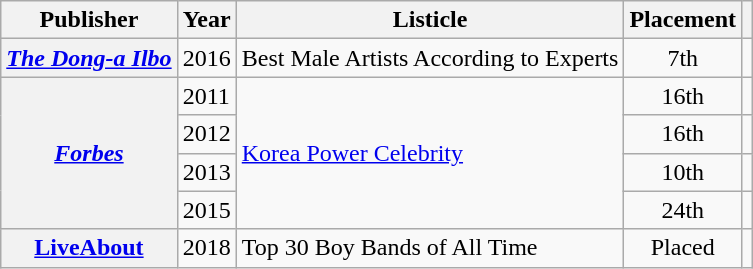<table class="wikitable plainrowheaders sortable">
<tr>
<th scope="col">Publisher</th>
<th scope="col">Year</th>
<th scope="col">Listicle</th>
<th scope="col">Placement</th>
<th scope="col" class="unsortable"></th>
</tr>
<tr>
<th scope="row"><em><a href='#'>The Dong-a Ilbo</a></em></th>
<td>2016</td>
<td style="text-align:left;">Best Male Artists According to Experts</td>
<td style="text-align:center;">7th</td>
<td style="text-align:center;"></td>
</tr>
<tr>
<th scope="row" rowspan="4"><em><a href='#'>Forbes</a></em></th>
<td>2011</td>
<td rowspan="4"><a href='#'>Korea Power Celebrity</a></td>
<td style="text-align:center;">16th</td>
<td style="text-align:center;"></td>
</tr>
<tr>
<td>2012</td>
<td style="text-align:center;">16th</td>
<td style="text-align:center;"></td>
</tr>
<tr>
<td>2013</td>
<td style="text-align:center;">10th</td>
<td style="text-align:center;"></td>
</tr>
<tr>
<td>2015</td>
<td style="text-align:center;">24th</td>
<td style="text-align:center;"></td>
</tr>
<tr>
<th scope="row"><a href='#'>LiveAbout</a></th>
<td>2018</td>
<td>Top 30 Boy Bands of All Time</td>
<td style="text-align:center;">Placed</td>
<td style="text-align:center;"></td>
</tr>
</table>
